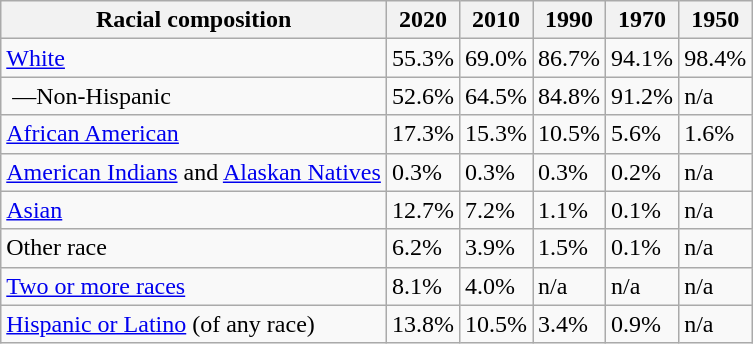<table class="wikitable sortable collapsible" style="font-size: 90 percent;">
<tr>
<th>Racial composition</th>
<th>2020</th>
<th>2010</th>
<th>1990</th>
<th>1970</th>
<th>1950</th>
</tr>
<tr>
<td><a href='#'>White</a></td>
<td>55.3%</td>
<td>69.0%</td>
<td>86.7%</td>
<td>94.1%</td>
<td>98.4%</td>
</tr>
<tr>
<td> —Non-Hispanic</td>
<td>52.6%</td>
<td>64.5%</td>
<td>84.8%</td>
<td>91.2%</td>
<td>n/a</td>
</tr>
<tr>
<td><a href='#'>African American</a></td>
<td>17.3%</td>
<td>15.3%</td>
<td>10.5%</td>
<td>5.6%</td>
<td>1.6%</td>
</tr>
<tr>
<td><a href='#'>American Indians</a> and <a href='#'>Alaskan Natives</a></td>
<td>0.3%</td>
<td>0.3%</td>
<td>0.3%</td>
<td>0.2%</td>
<td>n/a</td>
</tr>
<tr>
<td><a href='#'>Asian</a></td>
<td>12.7%</td>
<td>7.2%</td>
<td>1.1%</td>
<td>0.1%</td>
<td>n/a</td>
</tr>
<tr>
<td>Other race</td>
<td>6.2%</td>
<td>3.9%</td>
<td>1.5%</td>
<td>0.1%</td>
<td>n/a</td>
</tr>
<tr>
<td><a href='#'>Two or more races</a></td>
<td>8.1%</td>
<td>4.0%</td>
<td>n/a</td>
<td>n/a</td>
<td>n/a</td>
</tr>
<tr>
<td><a href='#'>Hispanic or Latino</a> (of any race)</td>
<td>13.8%</td>
<td>10.5%</td>
<td>3.4%</td>
<td>0.9%</td>
<td>n/a</td>
</tr>
</table>
